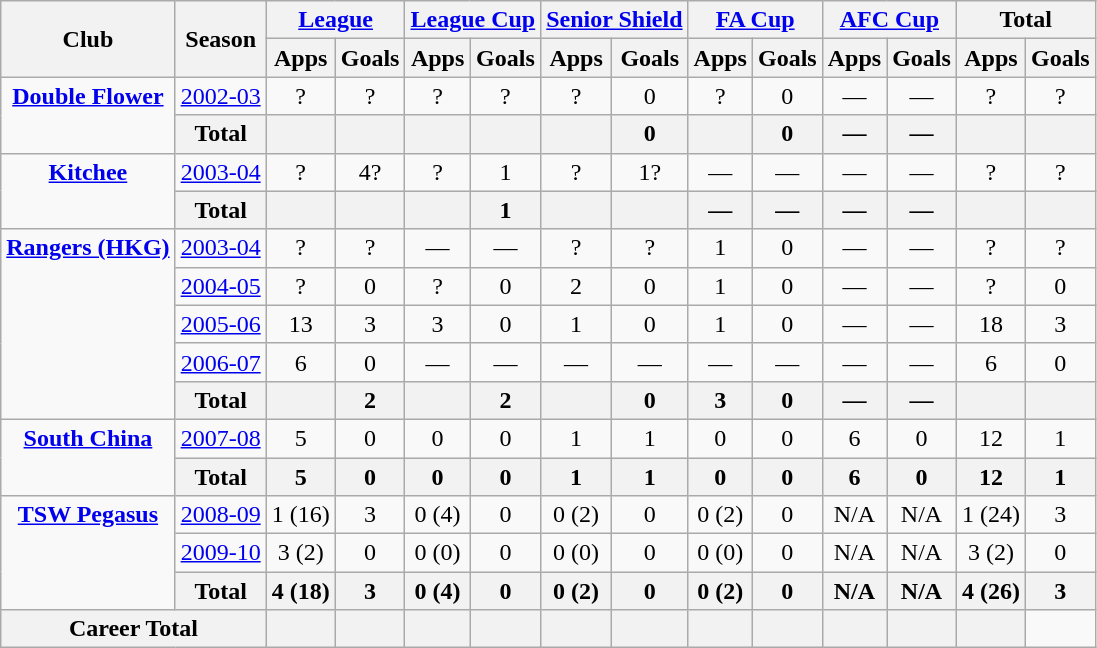<table class="wikitable" style="text-align: center;">
<tr>
<th rowspan=2>Club</th>
<th rowspan=2>Season</th>
<th colspan=2><a href='#'>League</a></th>
<th colspan=2><a href='#'>League Cup</a></th>
<th colspan=2><a href='#'>Senior Shield</a></th>
<th colspan=2><a href='#'>FA Cup</a></th>
<th colspan=2><a href='#'>AFC Cup</a></th>
<th colspan=2>Total</th>
</tr>
<tr>
<th>Apps</th>
<th>Goals</th>
<th>Apps</th>
<th>Goals</th>
<th>Apps</th>
<th>Goals</th>
<th>Apps</th>
<th>Goals</th>
<th>Apps</th>
<th>Goals</th>
<th>Apps</th>
<th>Goals</th>
</tr>
<tr>
<td rowspan=2 valign="top"><strong><a href='#'>Double Flower</a></strong></td>
<td><a href='#'>2002-03</a></td>
<td>?</td>
<td>?</td>
<td>?</td>
<td>?</td>
<td>?</td>
<td>0</td>
<td>?</td>
<td>0</td>
<td>—</td>
<td>—</td>
<td>?</td>
<td>?</td>
</tr>
<tr>
<th>Total</th>
<th></th>
<th></th>
<th></th>
<th></th>
<th></th>
<th>0</th>
<th></th>
<th>0</th>
<th>—</th>
<th>—</th>
<th></th>
<th></th>
</tr>
<tr>
<td rowspan=2 valign="top"><strong><a href='#'>Kitchee</a></strong></td>
<td><a href='#'>2003-04</a></td>
<td>?</td>
<td>4?</td>
<td>?</td>
<td>1</td>
<td>?</td>
<td>1?</td>
<td>—</td>
<td>—</td>
<td>—</td>
<td>—</td>
<td>?</td>
<td>?</td>
</tr>
<tr>
<th>Total</th>
<th></th>
<th></th>
<th></th>
<th>1</th>
<th></th>
<th></th>
<th>—</th>
<th>—</th>
<th>—</th>
<th>—</th>
<th></th>
<th></th>
</tr>
<tr>
<td rowspan=5 valign="top"><strong><a href='#'>Rangers (HKG)</a></strong></td>
<td><a href='#'>2003-04</a></td>
<td>?</td>
<td>?</td>
<td>—</td>
<td>—</td>
<td>?</td>
<td>?</td>
<td>1</td>
<td>0</td>
<td>—</td>
<td>—</td>
<td>?</td>
<td>?</td>
</tr>
<tr>
<td><a href='#'>2004-05</a></td>
<td>?</td>
<td>0</td>
<td>?</td>
<td>0</td>
<td>2</td>
<td>0</td>
<td>1</td>
<td>0</td>
<td>—</td>
<td>—</td>
<td>?</td>
<td>0</td>
</tr>
<tr>
<td><a href='#'>2005-06</a></td>
<td>13</td>
<td>3</td>
<td>3</td>
<td>0</td>
<td>1</td>
<td>0</td>
<td>1</td>
<td>0</td>
<td>—</td>
<td>—</td>
<td>18</td>
<td>3</td>
</tr>
<tr>
<td><a href='#'>2006-07</a></td>
<td>6</td>
<td>0</td>
<td>—</td>
<td>—</td>
<td>—</td>
<td>—</td>
<td>—</td>
<td>—</td>
<td>—</td>
<td>—</td>
<td>6</td>
<td>0</td>
</tr>
<tr>
<th>Total</th>
<th></th>
<th>2</th>
<th></th>
<th>2</th>
<th></th>
<th>0</th>
<th>3</th>
<th>0</th>
<th>—</th>
<th>—</th>
<th></th>
<th></th>
</tr>
<tr>
<td rowspan=2 valign="top"><strong><a href='#'>South China</a></strong></td>
<td><a href='#'>2007-08</a></td>
<td>5</td>
<td>0</td>
<td>0</td>
<td>0</td>
<td>1</td>
<td>1</td>
<td>0</td>
<td>0</td>
<td>6</td>
<td>0</td>
<td>12</td>
<td>1</td>
</tr>
<tr>
<th>Total</th>
<th>5</th>
<th>0</th>
<th>0</th>
<th>0</th>
<th>1</th>
<th>1</th>
<th>0</th>
<th>0</th>
<th>6</th>
<th>0</th>
<th>12</th>
<th>1</th>
</tr>
<tr>
<td rowspan=3 valign="top"><strong><a href='#'>TSW Pegasus</a></strong></td>
<td><a href='#'>2008-09</a></td>
<td>1 (16)</td>
<td>3</td>
<td>0 (4)</td>
<td>0</td>
<td>0 (2)</td>
<td>0</td>
<td>0 (2)</td>
<td>0</td>
<td>N/A</td>
<td>N/A</td>
<td>1 (24)</td>
<td>3</td>
</tr>
<tr>
<td><a href='#'>2009-10</a></td>
<td>3 (2)</td>
<td>0</td>
<td>0 (0)</td>
<td>0</td>
<td>0 (0)</td>
<td>0</td>
<td>0 (0)</td>
<td>0</td>
<td>N/A</td>
<td>N/A</td>
<td>3 (2)</td>
<td>0</td>
</tr>
<tr>
<th>Total</th>
<th>4 (18)</th>
<th>3</th>
<th>0 (4)</th>
<th>0</th>
<th>0 (2)</th>
<th>0</th>
<th>0 (2)</th>
<th>0</th>
<th>N/A</th>
<th>N/A</th>
<th>4 (26)</th>
<th>3</th>
</tr>
<tr>
<th colspan=2>Career Total</th>
<th></th>
<th></th>
<th></th>
<th></th>
<th></th>
<th></th>
<th></th>
<th></th>
<th></th>
<th></th>
<th></th>
</tr>
</table>
